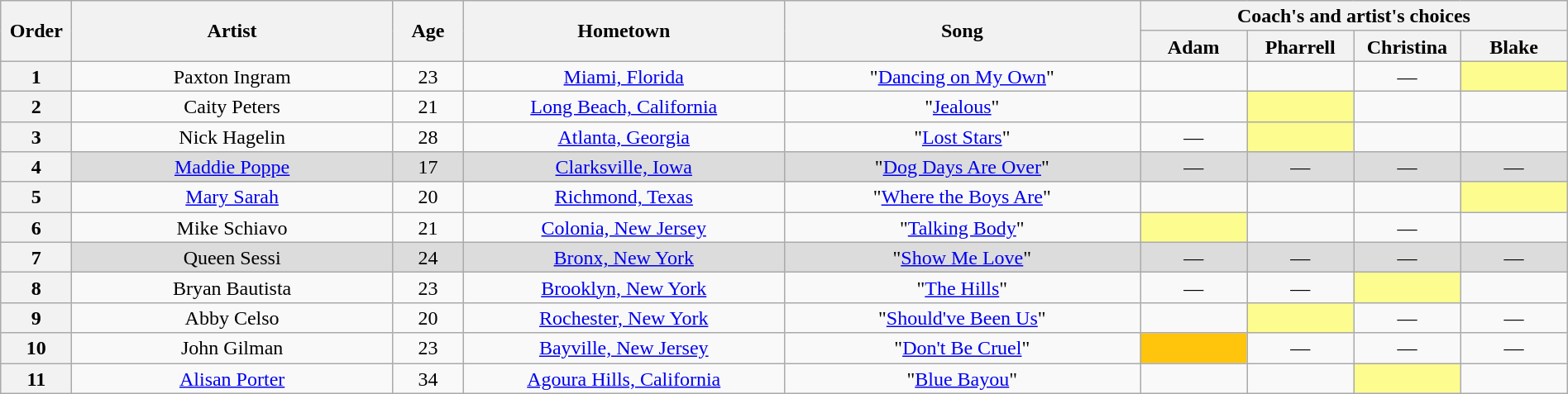<table class="wikitable" style="text-align:center; line-height:17px; width:100%;">
<tr>
<th scope="col" rowspan="2" style="width:04%;">Order</th>
<th scope="col" rowspan="2" style="width:18%;">Artist</th>
<th scope="col" rowspan="2" style="width:04%;">Age</th>
<th scope="col" rowspan="2" style="width:18%;">Hometown</th>
<th scope="col" rowspan="2" style="width:20%;">Song</th>
<th scope="col" colspan="4" style="width:24%;">Coach's and artist's choices</th>
</tr>
<tr>
<th style="width:06%;">Adam</th>
<th style="width:06%;">Pharrell</th>
<th style="width:06%;">Christina</th>
<th style="width:06%;">Blake</th>
</tr>
<tr>
<th>1</th>
<td>Paxton Ingram</td>
<td>23</td>
<td><a href='#'>Miami, Florida</a></td>
<td>"<a href='#'>Dancing on My Own</a>"</td>
<td><strong></strong></td>
<td><strong></strong></td>
<td>—</td>
<td style="background:#fdfc8f;"><strong></strong></td>
</tr>
<tr>
<th>2</th>
<td>Caity Peters</td>
<td>21</td>
<td><a href='#'>Long Beach, California</a></td>
<td>"<a href='#'>Jealous</a>"</td>
<td><strong></strong></td>
<td style="background:#fdfc8f;"><strong></strong></td>
<td><strong></strong></td>
<td><strong></strong></td>
</tr>
<tr>
<th>3</th>
<td>Nick Hagelin</td>
<td>28</td>
<td><a href='#'>Atlanta, Georgia</a></td>
<td>"<a href='#'>Lost Stars</a>"</td>
<td>—</td>
<td style="background:#fdfc8f;"><strong></strong></td>
<td><strong></strong></td>
<td><strong></strong></td>
</tr>
<tr style="background:#DCDCDC;">
<th>4</th>
<td><a href='#'>Maddie Poppe</a></td>
<td>17</td>
<td><a href='#'>Clarksville, Iowa</a></td>
<td>"<a href='#'>Dog Days Are Over</a>"</td>
<td>—</td>
<td>—</td>
<td>—</td>
<td>—</td>
</tr>
<tr>
<th>5</th>
<td><a href='#'>Mary Sarah</a></td>
<td>20</td>
<td><a href='#'>Richmond, Texas</a></td>
<td>"<a href='#'>Where the Boys Are</a>"</td>
<td><strong></strong></td>
<td><strong></strong></td>
<td><strong></strong></td>
<td style="background:#fdfc8f;"><strong></strong></td>
</tr>
<tr>
<th>6</th>
<td>Mike Schiavo</td>
<td>21</td>
<td><a href='#'>Colonia, New Jersey</a></td>
<td>"<a href='#'>Talking Body</a>"</td>
<td style="background:#fdfc8f;"><strong></strong></td>
<td><strong></strong></td>
<td>—</td>
<td><strong></strong></td>
</tr>
<tr style="background:#DCDCDC;">
<th>7</th>
<td>Queen Sessi</td>
<td>24</td>
<td><a href='#'>Bronx, New York</a></td>
<td>"<a href='#'>Show Me Love</a>"</td>
<td>—</td>
<td>—</td>
<td>—</td>
<td>—</td>
</tr>
<tr>
<th>8</th>
<td>Bryan Bautista</td>
<td>23</td>
<td><a href='#'>Brooklyn, New York</a></td>
<td>"<a href='#'>The Hills</a>"</td>
<td>—</td>
<td>—</td>
<td style="background:#fdfc8f;"><strong></strong></td>
<td><strong></strong></td>
</tr>
<tr>
<th>9</th>
<td>Abby Celso</td>
<td>20</td>
<td><a href='#'>Rochester, New York</a></td>
<td>"<a href='#'>Should've Been Us</a>"</td>
<td><strong></strong></td>
<td style="background:#fdfc8f;"><strong></strong></td>
<td>—</td>
<td>—</td>
</tr>
<tr>
<th>10</th>
<td>John Gilman</td>
<td>23</td>
<td><a href='#'>Bayville, New Jersey</a></td>
<td>"<a href='#'>Don't Be Cruel</a>"</td>
<td style="background:#FFC40C;"><strong></strong></td>
<td>—</td>
<td>—</td>
<td>—</td>
</tr>
<tr>
<th>11</th>
<td><a href='#'>Alisan Porter</a></td>
<td>34</td>
<td><a href='#'>Agoura Hills, California</a></td>
<td>"<a href='#'>Blue Bayou</a>"</td>
<td><strong></strong></td>
<td><strong></strong></td>
<td style="background:#fdfc8f;"><strong></strong></td>
<td><strong></strong></td>
</tr>
</table>
